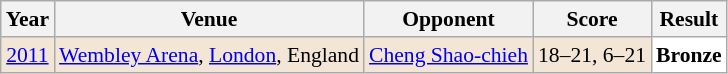<table class="sortable wikitable" style="font-size: 90%;">
<tr>
<th>Year</th>
<th>Venue</th>
<th>Opponent</th>
<th>Score</th>
<th>Result</th>
</tr>
<tr style="background:#F3E6D7">
<td align="center"><a href='#'>2011</a></td>
<td align="left"><a href='#'>Wembley Arena</a>, <a href='#'>London</a>, England</td>
<td align="left"> <a href='#'>Cheng Shao-chieh</a></td>
<td align="left">18–21, 6–21</td>
<td style="text-align:left; background:white"> <strong>Bronze</strong></td>
</tr>
</table>
